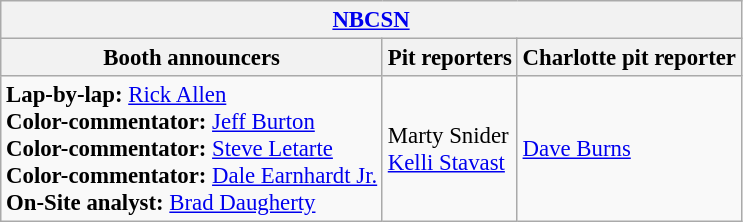<table class="wikitable" style="font-size: 95%">
<tr>
<th colspan="3"><a href='#'>NBCSN</a></th>
</tr>
<tr>
<th>Booth announcers</th>
<th>Pit reporters</th>
<th>Charlotte pit reporter</th>
</tr>
<tr>
<td><strong>Lap-by-lap:</strong> <a href='#'>Rick Allen</a><br><strong>Color-commentator:</strong> <a href='#'>Jeff Burton</a><br><strong>Color-commentator:</strong> <a href='#'>Steve Letarte</a><br><strong>Color-commentator:</strong> <a href='#'>Dale Earnhardt Jr.</a><br><strong>On-Site analyst:</strong> <a href='#'>Brad Daugherty</a></td>
<td>Marty Snider<br><a href='#'>Kelli Stavast</a></td>
<td><a href='#'>Dave Burns</a></td>
</tr>
</table>
